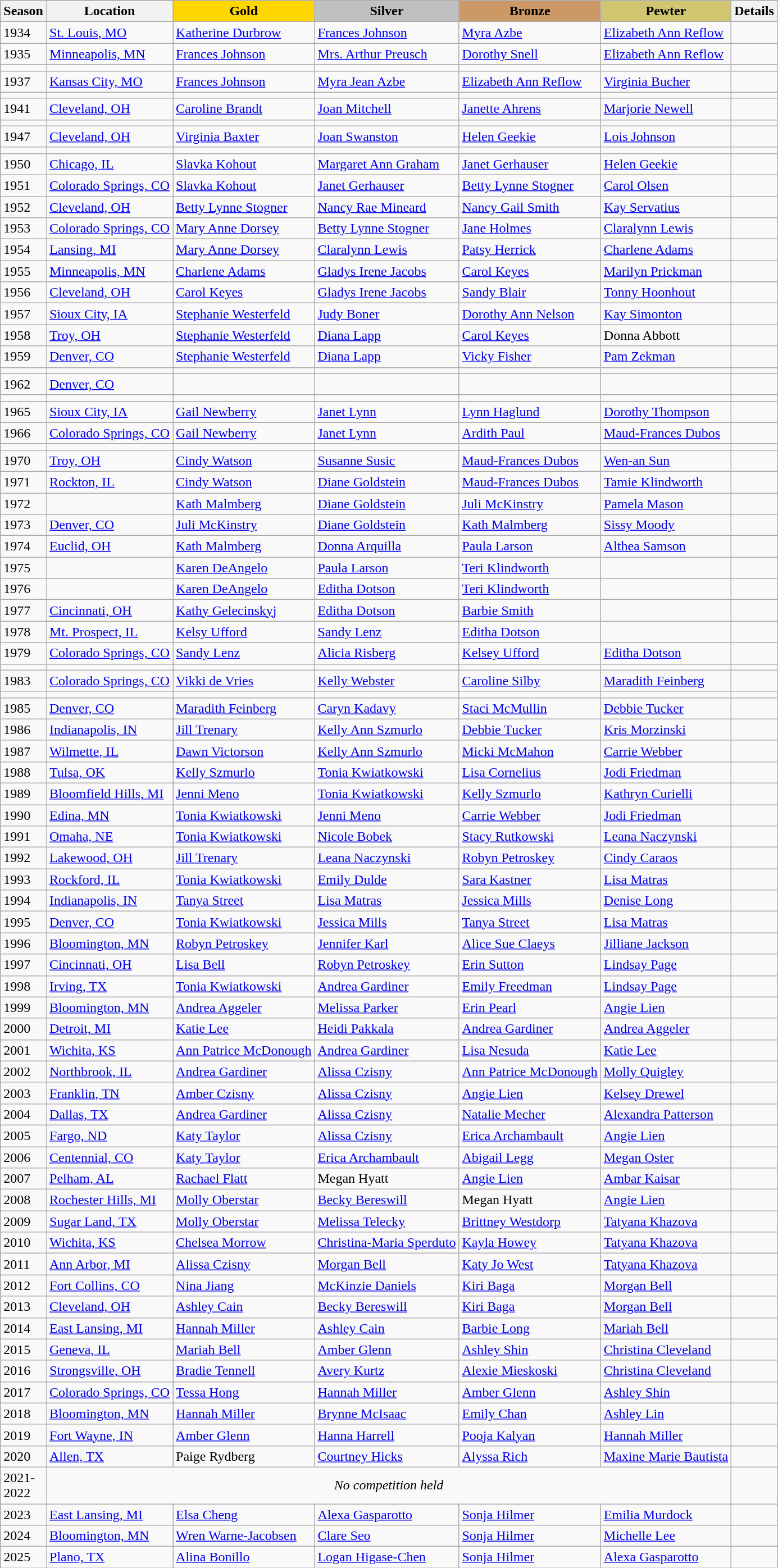<table class="wikitable">
<tr>
<th>Season</th>
<th>Location</th>
<td align=center bgcolor=gold><strong>Gold</strong></td>
<td align=center bgcolor=silver><strong>Silver</strong></td>
<td align=center bgcolor=cc9966><strong>Bronze</strong></td>
<td align=center bgcolor=d1c571><strong>Pewter</strong></td>
<th>Details</th>
</tr>
<tr>
<td>1934</td>
<td><a href='#'>St. Louis, MO</a></td>
<td><a href='#'>Katherine Durbrow</a></td>
<td><a href='#'>Frances Johnson</a></td>
<td><a href='#'>Myra Azbe</a></td>
<td><a href='#'>Elizabeth Ann Reflow</a></td>
<td></td>
</tr>
<tr>
<td>1935</td>
<td><a href='#'>Minneapolis, MN</a></td>
<td><a href='#'>Frances Johnson</a></td>
<td><a href='#'>Mrs. Arthur Preusch</a></td>
<td><a href='#'>Dorothy Snell</a></td>
<td><a href='#'>Elizabeth Ann Reflow</a></td>
<td></td>
</tr>
<tr>
<td></td>
<td></td>
<td></td>
<td></td>
<td></td>
<td></td>
</tr>
<tr>
<td>1937</td>
<td><a href='#'>Kansas City, MO</a></td>
<td><a href='#'>Frances Johnson</a></td>
<td><a href='#'>Myra Jean Azbe</a></td>
<td><a href='#'>Elizabeth Ann Reflow</a></td>
<td><a href='#'>Virginia Bucher</a></td>
<td></td>
</tr>
<tr>
<td></td>
<td></td>
<td></td>
<td></td>
<td></td>
<td></td>
</tr>
<tr>
<td>1941</td>
<td><a href='#'>Cleveland, OH</a></td>
<td><a href='#'>Caroline Brandt</a></td>
<td><a href='#'>Joan Mitchell</a></td>
<td><a href='#'>Janette Ahrens</a></td>
<td><a href='#'>Marjorie Newell</a></td>
<td></td>
</tr>
<tr>
<td></td>
<td></td>
<td></td>
<td></td>
<td></td>
<td></td>
</tr>
<tr>
<td>1947</td>
<td><a href='#'>Cleveland, OH</a></td>
<td><a href='#'>Virginia Baxter</a></td>
<td><a href='#'>Joan Swanston</a></td>
<td><a href='#'>Helen Geekie</a></td>
<td><a href='#'>Lois Johnson</a></td>
<td></td>
</tr>
<tr>
<td></td>
<td></td>
<td></td>
<td></td>
<td></td>
<td></td>
</tr>
<tr>
<td>1950</td>
<td><a href='#'>Chicago, IL</a></td>
<td><a href='#'>Slavka Kohout</a></td>
<td><a href='#'>Margaret Ann Graham</a></td>
<td><a href='#'>Janet Gerhauser</a></td>
<td><a href='#'>Helen Geekie</a></td>
<td></td>
</tr>
<tr>
<td>1951</td>
<td><a href='#'>Colorado Springs, CO</a></td>
<td><a href='#'>Slavka Kohout</a></td>
<td><a href='#'>Janet Gerhauser</a></td>
<td><a href='#'>Betty Lynne Stogner</a></td>
<td><a href='#'>Carol Olsen</a></td>
<td></td>
</tr>
<tr>
<td>1952</td>
<td><a href='#'>Cleveland, OH</a></td>
<td><a href='#'>Betty Lynne Stogner</a></td>
<td><a href='#'>Nancy Rae Mineard</a></td>
<td><a href='#'>Nancy Gail Smith</a></td>
<td><a href='#'>Kay Servatius</a></td>
<td></td>
</tr>
<tr>
<td>1953</td>
<td><a href='#'>Colorado Springs, CO</a></td>
<td><a href='#'>Mary Anne Dorsey</a></td>
<td><a href='#'>Betty Lynne Stogner</a></td>
<td><a href='#'>Jane Holmes</a></td>
<td><a href='#'>Claralynn Lewis</a></td>
<td></td>
</tr>
<tr>
<td>1954</td>
<td><a href='#'>Lansing, MI</a></td>
<td><a href='#'>Mary Anne Dorsey</a></td>
<td><a href='#'>Claralynn Lewis</a></td>
<td><a href='#'>Patsy Herrick</a></td>
<td><a href='#'>Charlene Adams</a></td>
<td></td>
</tr>
<tr>
<td>1955</td>
<td><a href='#'>Minneapolis, MN</a></td>
<td><a href='#'>Charlene Adams</a></td>
<td><a href='#'>Gladys Irene Jacobs</a></td>
<td><a href='#'>Carol Keyes</a></td>
<td><a href='#'>Marilyn Prickman</a></td>
<td></td>
</tr>
<tr>
<td>1956</td>
<td><a href='#'>Cleveland, OH</a></td>
<td><a href='#'>Carol Keyes</a></td>
<td><a href='#'>Gladys Irene Jacobs</a></td>
<td><a href='#'>Sandy Blair</a></td>
<td><a href='#'>Tonny Hoonhout</a></td>
<td></td>
</tr>
<tr>
<td>1957</td>
<td><a href='#'>Sioux City, IA</a></td>
<td><a href='#'>Stephanie Westerfeld</a></td>
<td><a href='#'>Judy Boner</a></td>
<td><a href='#'>Dorothy Ann Nelson</a></td>
<td><a href='#'>Kay Simonton</a></td>
<td></td>
</tr>
<tr>
<td>1958</td>
<td><a href='#'>Troy, OH</a></td>
<td><a href='#'>Stephanie Westerfeld</a></td>
<td><a href='#'>Diana Lapp</a></td>
<td><a href='#'>Carol Keyes</a></td>
<td>Donna Abbott</td>
<td></td>
</tr>
<tr>
<td>1959</td>
<td><a href='#'>Denver, CO</a></td>
<td><a href='#'>Stephanie Westerfeld</a></td>
<td><a href='#'>Diana Lapp</a></td>
<td><a href='#'>Vicky Fisher</a></td>
<td><a href='#'>Pam Zekman</a></td>
<td></td>
</tr>
<tr>
<td></td>
<td></td>
<td></td>
<td></td>
<td></td>
<td></td>
</tr>
<tr>
<td>1962</td>
<td><a href='#'>Denver, CO</a></td>
<td></td>
<td></td>
<td></td>
<td></td>
<td></td>
</tr>
<tr>
<td></td>
<td></td>
<td></td>
<td></td>
<td></td>
<td></td>
</tr>
<tr>
<td>1965</td>
<td><a href='#'>Sioux City, IA</a></td>
<td><a href='#'>Gail Newberry</a></td>
<td><a href='#'>Janet Lynn</a></td>
<td><a href='#'>Lynn Haglund</a></td>
<td><a href='#'>Dorothy Thompson</a></td>
<td></td>
</tr>
<tr>
<td>1966</td>
<td><a href='#'>Colorado Springs, CO</a></td>
<td><a href='#'>Gail Newberry</a></td>
<td><a href='#'>Janet Lynn</a></td>
<td><a href='#'>Ardith Paul</a></td>
<td><a href='#'>Maud-Frances Dubos</a></td>
<td></td>
</tr>
<tr>
<td></td>
<td></td>
<td></td>
<td></td>
<td></td>
<td></td>
</tr>
<tr>
<td>1970</td>
<td><a href='#'>Troy, OH</a></td>
<td><a href='#'>Cindy Watson</a></td>
<td><a href='#'>Susanne Susic</a></td>
<td><a href='#'>Maud-Frances Dubos</a></td>
<td><a href='#'>Wen-an Sun</a></td>
<td></td>
</tr>
<tr>
<td>1971</td>
<td><a href='#'>Rockton, IL</a></td>
<td><a href='#'>Cindy Watson</a></td>
<td><a href='#'>Diane Goldstein</a></td>
<td><a href='#'>Maud-Frances Dubos</a></td>
<td><a href='#'>Tamie Klindworth</a></td>
<td></td>
</tr>
<tr>
<td>1972</td>
<td></td>
<td><a href='#'>Kath Malmberg</a></td>
<td><a href='#'>Diane Goldstein</a></td>
<td><a href='#'>Juli McKinstry</a></td>
<td><a href='#'>Pamela Mason</a></td>
<td></td>
</tr>
<tr>
<td>1973</td>
<td><a href='#'>Denver, CO</a></td>
<td><a href='#'>Juli McKinstry</a></td>
<td><a href='#'>Diane Goldstein</a></td>
<td><a href='#'>Kath Malmberg</a></td>
<td><a href='#'>Sissy Moody</a></td>
<td></td>
</tr>
<tr>
<td>1974</td>
<td><a href='#'>Euclid, OH</a></td>
<td><a href='#'>Kath Malmberg</a></td>
<td><a href='#'>Donna Arquilla</a></td>
<td><a href='#'>Paula Larson</a></td>
<td><a href='#'>Althea Samson</a></td>
<td></td>
</tr>
<tr>
<td>1975</td>
<td></td>
<td><a href='#'>Karen DeAngelo</a></td>
<td><a href='#'>Paula Larson</a></td>
<td><a href='#'>Teri Klindworth</a></td>
<td></td>
<td></td>
</tr>
<tr>
<td>1976</td>
<td></td>
<td><a href='#'>Karen DeAngelo</a></td>
<td><a href='#'>Editha Dotson</a></td>
<td><a href='#'>Teri Klindworth</a></td>
<td></td>
<td></td>
</tr>
<tr>
<td>1977</td>
<td><a href='#'>Cincinnati, OH</a></td>
<td><a href='#'>Kathy Gelecinskyj</a></td>
<td><a href='#'>Editha Dotson</a></td>
<td><a href='#'>Barbie Smith</a></td>
<td></td>
<td></td>
</tr>
<tr>
<td>1978</td>
<td><a href='#'>Mt. Prospect, IL</a></td>
<td><a href='#'>Kelsy Ufford</a></td>
<td><a href='#'>Sandy Lenz</a></td>
<td><a href='#'>Editha Dotson</a></td>
<td></td>
<td></td>
</tr>
<tr>
<td>1979</td>
<td><a href='#'>Colorado Springs, CO</a></td>
<td><a href='#'>Sandy Lenz</a></td>
<td><a href='#'>Alicia Risberg</a></td>
<td><a href='#'>Kelsey Ufford</a></td>
<td><a href='#'>Editha Dotson</a></td>
<td></td>
</tr>
<tr>
<td></td>
<td></td>
<td></td>
<td></td>
<td></td>
<td></td>
</tr>
<tr>
<td>1983</td>
<td><a href='#'>Colorado Springs, CO</a></td>
<td><a href='#'>Vikki de Vries</a></td>
<td><a href='#'>Kelly Webster</a></td>
<td><a href='#'>Caroline Silby</a></td>
<td><a href='#'>Maradith Feinberg</a></td>
<td></td>
</tr>
<tr>
<td></td>
<td></td>
<td></td>
<td></td>
<td></td>
<td></td>
</tr>
<tr>
<td>1985</td>
<td><a href='#'>Denver, CO</a></td>
<td><a href='#'>Maradith Feinberg</a></td>
<td><a href='#'>Caryn Kadavy</a></td>
<td><a href='#'>Staci McMullin</a></td>
<td><a href='#'>Debbie Tucker</a></td>
<td></td>
</tr>
<tr>
<td>1986</td>
<td><a href='#'>Indianapolis, IN</a></td>
<td><a href='#'>Jill Trenary</a></td>
<td><a href='#'>Kelly Ann Szmurlo</a></td>
<td><a href='#'>Debbie Tucker</a></td>
<td><a href='#'>Kris Morzinski</a></td>
<td></td>
</tr>
<tr>
<td>1987</td>
<td><a href='#'>Wilmette, IL</a></td>
<td><a href='#'>Dawn Victorson</a></td>
<td><a href='#'>Kelly Ann Szmurlo</a></td>
<td><a href='#'>Micki McMahon</a></td>
<td><a href='#'>Carrie Webber</a></td>
<td></td>
</tr>
<tr>
<td>1988</td>
<td><a href='#'>Tulsa, OK</a></td>
<td><a href='#'>Kelly Szmurlo</a></td>
<td><a href='#'>Tonia Kwiatkowski</a></td>
<td><a href='#'>Lisa Cornelius</a></td>
<td><a href='#'>Jodi Friedman</a></td>
<td></td>
</tr>
<tr>
<td>1989</td>
<td><a href='#'>Bloomfield Hills, MI</a></td>
<td><a href='#'>Jenni Meno</a></td>
<td><a href='#'>Tonia Kwiatkowski</a></td>
<td><a href='#'>Kelly Szmurlo</a></td>
<td><a href='#'>Kathryn Curielli</a></td>
<td></td>
</tr>
<tr>
<td>1990</td>
<td><a href='#'>Edina, MN</a></td>
<td><a href='#'>Tonia Kwiatkowski</a></td>
<td><a href='#'>Jenni Meno</a></td>
<td><a href='#'>Carrie Webber</a></td>
<td><a href='#'>Jodi Friedman</a></td>
<td></td>
</tr>
<tr>
<td>1991</td>
<td><a href='#'>Omaha, NE</a></td>
<td><a href='#'>Tonia Kwiatkowski</a></td>
<td><a href='#'>Nicole Bobek</a></td>
<td><a href='#'>Stacy Rutkowski</a></td>
<td><a href='#'>Leana Naczynski</a></td>
<td></td>
</tr>
<tr>
<td>1992</td>
<td><a href='#'>Lakewood, OH</a></td>
<td><a href='#'>Jill Trenary</a></td>
<td><a href='#'>Leana Naczynski</a></td>
<td><a href='#'>Robyn Petroskey</a></td>
<td><a href='#'>Cindy Caraos</a></td>
<td></td>
</tr>
<tr>
<td>1993</td>
<td><a href='#'>Rockford, IL</a></td>
<td><a href='#'>Tonia Kwiatkowski</a></td>
<td><a href='#'>Emily Dulde</a></td>
<td><a href='#'>Sara Kastner</a></td>
<td><a href='#'>Lisa Matras</a></td>
<td></td>
</tr>
<tr>
<td>1994</td>
<td><a href='#'>Indianapolis, IN</a></td>
<td><a href='#'>Tanya Street</a></td>
<td><a href='#'>Lisa Matras</a></td>
<td><a href='#'>Jessica Mills</a></td>
<td><a href='#'>Denise Long</a></td>
<td></td>
</tr>
<tr>
<td>1995</td>
<td><a href='#'>Denver, CO</a></td>
<td><a href='#'>Tonia Kwiatkowski</a></td>
<td><a href='#'>Jessica Mills</a></td>
<td><a href='#'>Tanya Street</a></td>
<td><a href='#'>Lisa Matras</a></td>
<td></td>
</tr>
<tr>
<td>1996</td>
<td><a href='#'>Bloomington, MN</a></td>
<td><a href='#'>Robyn Petroskey</a></td>
<td><a href='#'>Jennifer Karl</a></td>
<td><a href='#'>Alice Sue Claeys</a></td>
<td><a href='#'>Jilliane Jackson</a></td>
<td></td>
</tr>
<tr>
<td>1997</td>
<td><a href='#'>Cincinnati, OH</a></td>
<td><a href='#'>Lisa Bell</a></td>
<td><a href='#'>Robyn Petroskey</a></td>
<td><a href='#'>Erin Sutton</a></td>
<td><a href='#'>Lindsay Page</a></td>
<td></td>
</tr>
<tr>
<td>1998</td>
<td><a href='#'>Irving, TX</a></td>
<td><a href='#'>Tonia Kwiatkowski</a></td>
<td><a href='#'>Andrea Gardiner</a></td>
<td><a href='#'>Emily Freedman</a></td>
<td><a href='#'>Lindsay Page</a></td>
<td></td>
</tr>
<tr>
<td>1999</td>
<td><a href='#'>Bloomington, MN</a></td>
<td><a href='#'>Andrea Aggeler</a></td>
<td><a href='#'>Melissa Parker</a></td>
<td><a href='#'>Erin Pearl</a></td>
<td><a href='#'>Angie Lien</a></td>
<td></td>
</tr>
<tr>
<td>2000</td>
<td><a href='#'>Detroit, MI</a></td>
<td><a href='#'>Katie Lee</a></td>
<td><a href='#'>Heidi Pakkala</a></td>
<td><a href='#'>Andrea Gardiner</a></td>
<td><a href='#'>Andrea Aggeler</a></td>
<td></td>
</tr>
<tr>
<td>2001</td>
<td><a href='#'>Wichita, KS</a></td>
<td><a href='#'>Ann Patrice McDonough</a></td>
<td><a href='#'>Andrea Gardiner</a></td>
<td><a href='#'>Lisa Nesuda</a></td>
<td><a href='#'>Katie Lee</a></td>
<td></td>
</tr>
<tr>
<td>2002</td>
<td><a href='#'>Northbrook, IL</a></td>
<td><a href='#'>Andrea Gardiner</a></td>
<td><a href='#'>Alissa Czisny</a></td>
<td><a href='#'>Ann Patrice McDonough</a></td>
<td><a href='#'>Molly Quigley</a></td>
<td></td>
</tr>
<tr>
<td>2003</td>
<td><a href='#'>Franklin, TN</a></td>
<td><a href='#'>Amber Czisny</a></td>
<td><a href='#'>Alissa Czisny</a></td>
<td><a href='#'>Angie Lien</a></td>
<td><a href='#'>Kelsey Drewel</a></td>
<td></td>
</tr>
<tr>
<td>2004</td>
<td><a href='#'>Dallas, TX</a></td>
<td><a href='#'>Andrea Gardiner</a></td>
<td><a href='#'>Alissa Czisny</a></td>
<td><a href='#'>Natalie Mecher</a></td>
<td><a href='#'>Alexandra Patterson</a></td>
<td></td>
</tr>
<tr>
<td>2005</td>
<td><a href='#'>Fargo, ND</a></td>
<td><a href='#'>Katy Taylor</a></td>
<td><a href='#'>Alissa Czisny</a></td>
<td><a href='#'>Erica Archambault</a></td>
<td><a href='#'>Angie Lien</a></td>
<td></td>
</tr>
<tr>
<td>2006</td>
<td><a href='#'>Centennial, CO</a></td>
<td><a href='#'>Katy Taylor</a></td>
<td><a href='#'>Erica Archambault</a></td>
<td><a href='#'>Abigail Legg</a></td>
<td><a href='#'>Megan Oster</a></td>
<td></td>
</tr>
<tr>
<td>2007</td>
<td><a href='#'>Pelham, AL</a></td>
<td><a href='#'>Rachael Flatt</a></td>
<td>Megan Hyatt</td>
<td><a href='#'>Angie Lien</a></td>
<td><a href='#'>Ambar Kaisar</a></td>
<td></td>
</tr>
<tr>
<td>2008</td>
<td><a href='#'>Rochester Hills, MI</a></td>
<td><a href='#'>Molly Oberstar</a></td>
<td><a href='#'>Becky Bereswill</a></td>
<td>Megan Hyatt</td>
<td><a href='#'>Angie Lien</a></td>
<td></td>
</tr>
<tr>
<td>2009</td>
<td><a href='#'>Sugar Land, TX</a></td>
<td><a href='#'>Molly Oberstar</a></td>
<td><a href='#'>Melissa Telecky</a></td>
<td><a href='#'>Brittney Westdorp</a></td>
<td><a href='#'>Tatyana Khazova</a></td>
<td></td>
</tr>
<tr>
<td>2010</td>
<td><a href='#'>Wichita, KS</a></td>
<td><a href='#'>Chelsea Morrow</a></td>
<td><a href='#'>Christina-Maria Sperduto</a></td>
<td><a href='#'>Kayla Howey</a></td>
<td><a href='#'>Tatyana Khazova</a></td>
<td></td>
</tr>
<tr>
<td>2011</td>
<td><a href='#'>Ann Arbor, MI</a></td>
<td><a href='#'>Alissa Czisny</a></td>
<td><a href='#'>Morgan Bell</a></td>
<td><a href='#'>Katy Jo West</a></td>
<td><a href='#'>Tatyana Khazova</a></td>
<td></td>
</tr>
<tr>
<td>2012</td>
<td><a href='#'>Fort Collins, CO</a></td>
<td><a href='#'>Nina Jiang</a></td>
<td><a href='#'>McKinzie Daniels</a></td>
<td><a href='#'>Kiri Baga</a></td>
<td><a href='#'>Morgan Bell</a></td>
<td></td>
</tr>
<tr>
<td>2013</td>
<td><a href='#'>Cleveland, OH</a></td>
<td><a href='#'>Ashley Cain</a></td>
<td><a href='#'>Becky Bereswill</a></td>
<td><a href='#'>Kiri Baga</a></td>
<td><a href='#'>Morgan Bell</a></td>
<td></td>
</tr>
<tr>
<td>2014</td>
<td><a href='#'>East Lansing, MI</a></td>
<td><a href='#'>Hannah Miller</a></td>
<td><a href='#'>Ashley Cain</a></td>
<td><a href='#'>Barbie Long</a></td>
<td><a href='#'>Mariah Bell</a></td>
<td></td>
</tr>
<tr>
<td>2015</td>
<td><a href='#'>Geneva, IL</a></td>
<td><a href='#'>Mariah Bell</a></td>
<td><a href='#'>Amber Glenn</a></td>
<td><a href='#'>Ashley Shin</a></td>
<td><a href='#'>Christina Cleveland</a></td>
<td></td>
</tr>
<tr>
<td>2016</td>
<td><a href='#'>Strongsville, OH</a></td>
<td><a href='#'>Bradie Tennell</a></td>
<td><a href='#'>Avery Kurtz</a></td>
<td><a href='#'>Alexie Mieskoski</a></td>
<td><a href='#'>Christina Cleveland</a></td>
<td></td>
</tr>
<tr>
<td>2017</td>
<td><a href='#'>Colorado Springs, CO</a></td>
<td><a href='#'>Tessa Hong</a></td>
<td><a href='#'>Hannah Miller</a></td>
<td><a href='#'>Amber Glenn</a></td>
<td><a href='#'>Ashley Shin</a></td>
<td></td>
</tr>
<tr>
<td>2018</td>
<td><a href='#'>Bloomington, MN</a></td>
<td><a href='#'>Hannah Miller</a></td>
<td><a href='#'>Brynne McIsaac</a></td>
<td><a href='#'>Emily Chan</a></td>
<td><a href='#'>Ashley Lin</a></td>
<td></td>
</tr>
<tr>
<td>2019</td>
<td><a href='#'>Fort Wayne, IN</a></td>
<td><a href='#'>Amber Glenn</a></td>
<td><a href='#'>Hanna Harrell</a></td>
<td><a href='#'>Pooja Kalyan</a></td>
<td><a href='#'>Hannah Miller</a></td>
<td></td>
</tr>
<tr>
<td>2020</td>
<td><a href='#'>Allen, TX</a></td>
<td>Paige Rydberg</td>
<td><a href='#'>Courtney Hicks</a></td>
<td><a href='#'>Alyssa Rich</a></td>
<td><a href='#'>Maxine Marie Bautista</a></td>
<td></td>
</tr>
<tr>
<td>2021- <br> 2022</td>
<td colspan="5" align="center"><em>No competition held</em></td>
<td></td>
</tr>
<tr>
<td>2023</td>
<td><a href='#'>East Lansing, MI</a></td>
<td><a href='#'>Elsa Cheng</a></td>
<td><a href='#'>Alexa Gasparotto</a></td>
<td><a href='#'>Sonja Hilmer</a></td>
<td><a href='#'>Emilia Murdock</a></td>
<td></td>
</tr>
<tr>
<td>2024</td>
<td><a href='#'>Bloomington, MN</a></td>
<td><a href='#'>Wren Warne-Jacobsen</a></td>
<td><a href='#'>Clare Seo</a></td>
<td><a href='#'>Sonja Hilmer</a></td>
<td><a href='#'>Michelle Lee</a></td>
<td></td>
</tr>
<tr>
<td>2025</td>
<td><a href='#'>Plano, TX</a></td>
<td><a href='#'>Alina Bonillo</a></td>
<td><a href='#'>Logan Higase-Chen</a></td>
<td><a href='#'>Sonja Hilmer</a></td>
<td><a href='#'>Alexa Gasparotto</a></td>
<td></td>
</tr>
</table>
